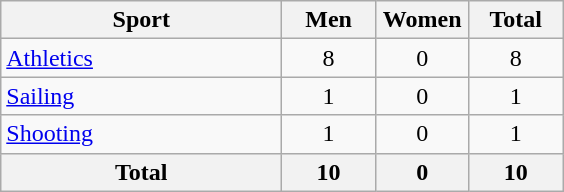<table class="wikitable sortable" style="text-align:center;">
<tr>
<th width=180>Sport</th>
<th width=55>Men</th>
<th width=55>Women</th>
<th width=55>Total</th>
</tr>
<tr>
<td align=left><a href='#'>Athletics</a></td>
<td>8</td>
<td>0</td>
<td>8</td>
</tr>
<tr>
<td align=left><a href='#'>Sailing</a></td>
<td>1</td>
<td>0</td>
<td>1</td>
</tr>
<tr>
<td align=left><a href='#'>Shooting</a></td>
<td>1</td>
<td>0</td>
<td>1</td>
</tr>
<tr>
<th>Total</th>
<th>10</th>
<th>0</th>
<th>10</th>
</tr>
</table>
